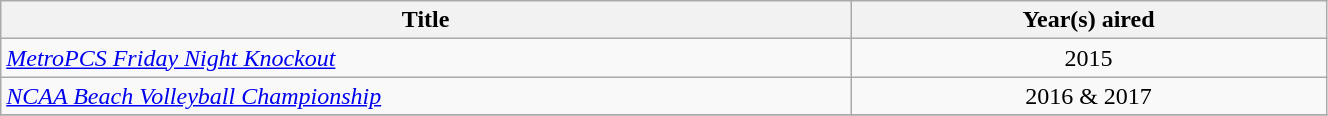<table class="wikitable plainrowheaders sortable" style="width:70%;text-align:center;">
<tr>
<th scope="col" style="width:25%;">Title</th>
<th scope="col" style="width:14%;">Year(s) aired</th>
</tr>
<tr>
<td scope="row" style="text-align:left;"><em><a href='#'>MetroPCS Friday Night Knockout</a></em></td>
<td>2015</td>
</tr>
<tr>
<td scope="row" style="text-align:left;"><em><a href='#'>NCAA Beach Volleyball Championship</a></em></td>
<td>2016 & 2017</td>
</tr>
<tr>
</tr>
</table>
